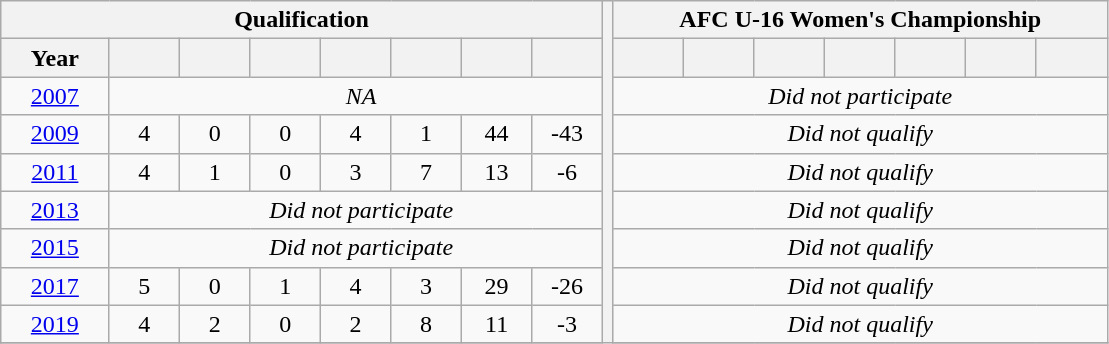<table class="wikitable" style="text-align: center;">
<tr>
<th colspan=8>Qualification</th>
<th style="width:1%;" rowspan="22"></th>
<th colspan=7>AFC U-16 Women's Championship</th>
</tr>
<tr>
<th width=50>Year</th>
<th width=30></th>
<th width=30></th>
<th width=30></th>
<th width=30></th>
<th width=30></th>
<th width=30></th>
<th width=30></th>
<th width=30></th>
<th width=30></th>
<th width=30></th>
<th width=30></th>
<th width=30></th>
<th width=30></th>
<th width=30></th>
</tr>
<tr>
<td> <a href='#'>2007</a></td>
<td colspan=8><em>NA</em></td>
<td colspan=8><em>Did not participate</em></td>
</tr>
<tr>
<td> <a href='#'>2009</a></td>
<td>4</td>
<td>0</td>
<td>0</td>
<td>4</td>
<td>1</td>
<td>44</td>
<td>-43</td>
<td colspan=8><em>Did not qualify</em></td>
</tr>
<tr>
<td> <a href='#'>2011</a></td>
<td>4</td>
<td>1</td>
<td>0</td>
<td>3</td>
<td>7</td>
<td>13</td>
<td>-6</td>
<td colspan=8><em>Did not qualify</em></td>
</tr>
<tr>
<td> <a href='#'>2013</a></td>
<td colspan=8><em>Did not participate</em></td>
<td colspan=8><em>Did not qualify</em></td>
</tr>
<tr>
<td> <a href='#'>2015</a></td>
<td colspan=8><em>Did not participate</em></td>
<td colspan=8><em>Did not qualify</em></td>
</tr>
<tr>
<td> <a href='#'>2017</a></td>
<td>5</td>
<td>0</td>
<td>1</td>
<td>4</td>
<td>3</td>
<td>29</td>
<td>-26</td>
<td colspan=8><em>Did not qualify</em></td>
</tr>
<tr>
<td> <a href='#'>2019</a></td>
<td>4</td>
<td>2</td>
<td>0</td>
<td>2</td>
<td>8</td>
<td>11</td>
<td>-3</td>
<td colspan=8><em>Did not qualify</em></td>
</tr>
<tr>
</tr>
</table>
